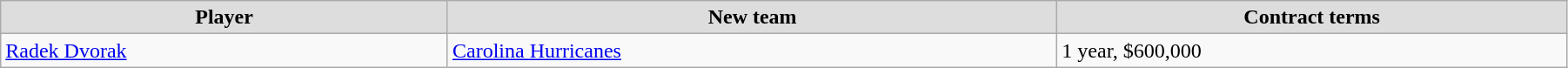<table class="wikitable" style="width:95%;">
<tr style="text-align:center; background:#ddd;">
<td><strong>Player</strong></td>
<td><strong>New team</strong></td>
<td><strong>Contract terms</strong></td>
</tr>
<tr>
<td><a href='#'>Radek Dvorak</a></td>
<td><a href='#'>Carolina Hurricanes</a></td>
<td>1 year, $600,000</td>
</tr>
</table>
